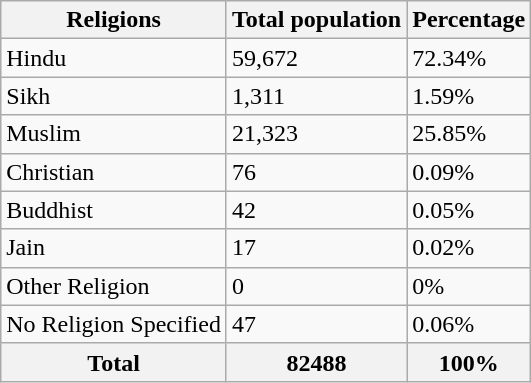<table class="wikitable">
<tr>
<th>Religions</th>
<th>Total population</th>
<th>Percentage</th>
</tr>
<tr>
<td>Hindu</td>
<td>59,672</td>
<td>72.34%</td>
</tr>
<tr>
<td>Sikh</td>
<td>1,311</td>
<td>1.59%</td>
</tr>
<tr>
<td>Muslim</td>
<td>21,323</td>
<td>25.85%</td>
</tr>
<tr>
<td>Christian</td>
<td>76</td>
<td>0.09%</td>
</tr>
<tr>
<td>Buddhist</td>
<td>42</td>
<td>0.05%</td>
</tr>
<tr>
<td>Jain</td>
<td>17</td>
<td>0.02%</td>
</tr>
<tr>
<td>Other Religion</td>
<td>0</td>
<td>0%</td>
</tr>
<tr>
<td>No Religion Specified</td>
<td>47</td>
<td>0.06%</td>
</tr>
<tr>
<th>Total</th>
<th>82488</th>
<th>100%</th>
</tr>
</table>
